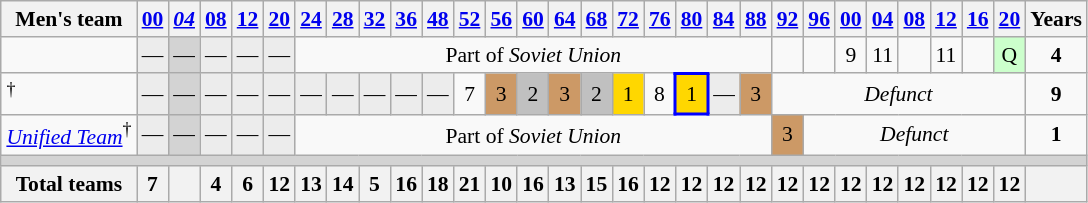<table class="wikitable" style="text-align: center; font-size: 90%; margin-left: 1em;">
<tr>
<th>Men's team</th>
<th><a href='#'>00</a></th>
<th><em><a href='#'>04</a></em></th>
<th><a href='#'>08</a></th>
<th><a href='#'>12</a></th>
<th><a href='#'>20</a></th>
<th><a href='#'>24</a></th>
<th><a href='#'>28</a></th>
<th><a href='#'>32</a></th>
<th><a href='#'>36</a></th>
<th><a href='#'>48</a></th>
<th><a href='#'>52</a></th>
<th><a href='#'>56</a></th>
<th><a href='#'>60</a></th>
<th><a href='#'>64</a></th>
<th><a href='#'>68</a></th>
<th><a href='#'>72</a></th>
<th><a href='#'>76</a></th>
<th><a href='#'>80</a></th>
<th><a href='#'>84</a></th>
<th><a href='#'>88</a></th>
<th><a href='#'>92</a></th>
<th><a href='#'>96</a></th>
<th><a href='#'>00</a></th>
<th><a href='#'>04</a></th>
<th><a href='#'>08</a></th>
<th><a href='#'>12</a></th>
<th><a href='#'>16</a></th>
<th><a href='#'>20</a></th>
<th>Years</th>
</tr>
<tr>
<td style="text-align: left;"></td>
<td style="background-color: #ececec;">—</td>
<td style="background-color: lightgray;">—</td>
<td style="background-color: #ececec;">—</td>
<td style="background-color: #ececec;">—</td>
<td style="background-color: #ececec;">—</td>
<td colspan="15">Part of <em>Soviet Union</em></td>
<td></td>
<td></td>
<td>9</td>
<td>11</td>
<td></td>
<td>11</td>
<td></td>
<td style="background-color: #ccffcc;">Q</td>
<td><strong>4</strong></td>
</tr>
<tr>
<td style="text-align: left;"><em></em><sup>†</sup></td>
<td style="background-color: #ececec;">—</td>
<td style="background-color: lightgray;">—</td>
<td style="background-color: #ececec;">—</td>
<td style="background-color: #ececec;">—</td>
<td style="background-color: #ececec;">—</td>
<td style="background-color: #ececec;">—</td>
<td style="background-color: #ececec;">—</td>
<td style="background-color: #ececec;">—</td>
<td style="background-color: #ececec;">—</td>
<td style="background-color: #ececec;">—</td>
<td>7</td>
<td style="background-color: #cc9966;">3</td>
<td style="background-color: silver;">2</td>
<td style="background-color: #cc9966;">3</td>
<td style="background-color: silver;">2</td>
<td style="background-color: gold;">1</td>
<td>8</td>
<td style="border: 2px solid blue; background-color: gold;">1</td>
<td style="background-color: #ececec;">—</td>
<td style="background-color: #cc9966;">3</td>
<td colspan="8"><em>Defunct</em></td>
<td><strong>9</strong></td>
</tr>
<tr>
<td style="text-align: left;"><em> <a href='#'>Unified Team</a></em><sup>†</sup></td>
<td style="background-color: #ececec;">—</td>
<td style="background-color: lightgray;">—</td>
<td style="background-color: #ececec;">—</td>
<td style="background-color: #ececec;">—</td>
<td style="background-color: #ececec;">—</td>
<td colspan="15">Part of <em>Soviet Union</em></td>
<td style="background-color: #cc9966;">3</td>
<td colspan="7"><em>Defunct</em></td>
<td><strong>1</strong></td>
</tr>
<tr style="background-color: lightgrey;">
<td colspan="30"></td>
</tr>
<tr>
<th>Total teams</th>
<th>7</th>
<th></th>
<th>4</th>
<th>6</th>
<th>12</th>
<th>13</th>
<th>14</th>
<th>5</th>
<th>16</th>
<th>18</th>
<th>21</th>
<th>10</th>
<th>16</th>
<th>13</th>
<th>15</th>
<th>16</th>
<th>12</th>
<th>12</th>
<th>12</th>
<th>12</th>
<th>12</th>
<th>12</th>
<th>12</th>
<th>12</th>
<th>12</th>
<th>12</th>
<th>12</th>
<th>12</th>
<th></th>
</tr>
</table>
